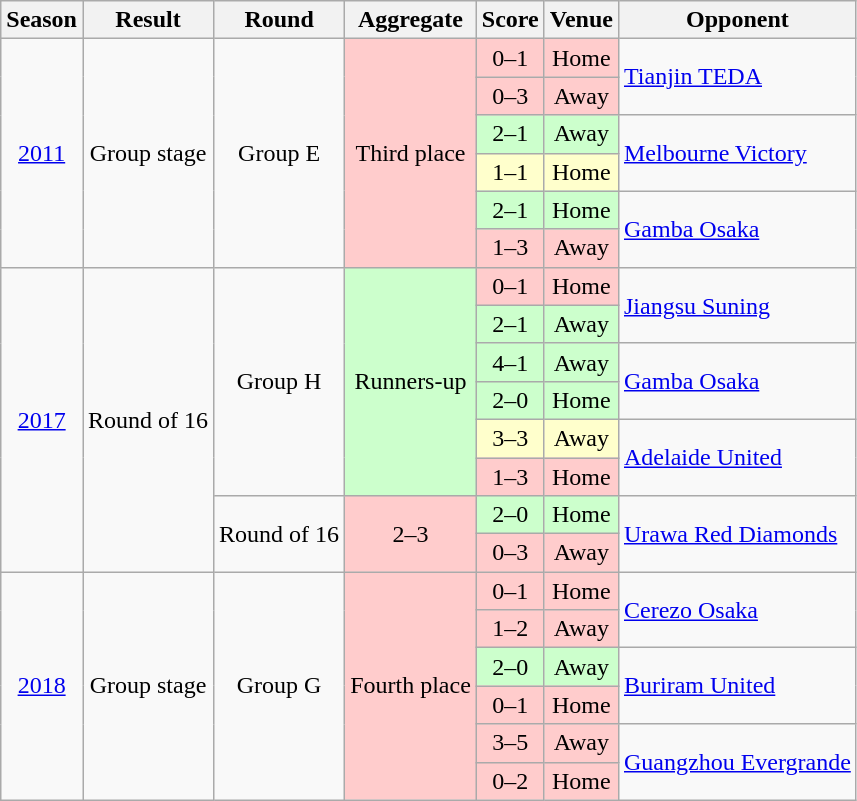<table class="wikitable sticky-table-row1" style="text-align:center">
<tr>
<th>Season</th>
<th>Result</th>
<th>Round</th>
<th>Aggregate</th>
<th>Score</th>
<th>Venue</th>
<th>Opponent</th>
</tr>
<tr>
<td rowspan="6"><a href='#'>2011</a></td>
<td rowspan="6">Group stage</td>
<td rowspan="6">Group E</td>
<td rowspan="6" style="background:#fcc">Third place</td>
<td style="background:#fcc">0–1</td>
<td style="background:#fcc">Home</td>
<td rowspan="2" align="left"> <a href='#'>Tianjin TEDA</a></td>
</tr>
<tr>
<td style="background:#fcc">0–3</td>
<td style="background:#fcc">Away</td>
</tr>
<tr>
<td style="background:#cfc">2–1</td>
<td style="background:#cfc">Away</td>
<td rowspan="2" align="left"> <a href='#'>Melbourne Victory</a></td>
</tr>
<tr>
<td style="background:#ffc">1–1</td>
<td style="background:#ffc">Home</td>
</tr>
<tr>
<td style="background:#cfc">2–1</td>
<td style="background:#cfc">Home</td>
<td rowspan="2" align="left"> <a href='#'>Gamba Osaka</a></td>
</tr>
<tr>
<td style="background:#fcc">1–3</td>
<td style="background:#fcc">Away</td>
</tr>
<tr>
<td rowspan="8"><a href='#'>2017</a></td>
<td rowspan="8">Round of 16</td>
<td rowspan="6">Group H</td>
<td rowspan="6" style="background:#cfc">Runners-up</td>
<td style="background:#fcc">0–1</td>
<td style="background:#fcc">Home</td>
<td rowspan="2" align="left"> <a href='#'>Jiangsu Suning</a></td>
</tr>
<tr>
<td style="background:#cfc">2–1</td>
<td style="background:#cfc">Away</td>
</tr>
<tr>
<td style="background:#cfc">4–1</td>
<td style="background:#cfc">Away</td>
<td rowspan="2" align="left"> <a href='#'>Gamba Osaka</a></td>
</tr>
<tr>
<td style="background:#cfc">2–0</td>
<td style="background:#cfc">Home</td>
</tr>
<tr>
<td style="background:#ffc">3–3</td>
<td style="background:#ffc">Away</td>
<td rowspan="2" align="left"> <a href='#'>Adelaide United</a></td>
</tr>
<tr>
<td style="background:#fcc">1–3</td>
<td style="background:#fcc">Home</td>
</tr>
<tr>
<td rowspan="2">Round of 16</td>
<td rowspan="2" style="background:#fcc">2–3</td>
<td style="background:#cfc">2–0</td>
<td style="background:#cfc">Home</td>
<td rowspan="2" align="left"> <a href='#'>Urawa Red Diamonds</a></td>
</tr>
<tr>
<td style="background:#fcc">0–3 </td>
<td style="background:#fcc">Away</td>
</tr>
<tr>
<td rowspan="6"><a href='#'>2018</a></td>
<td rowspan="6">Group stage</td>
<td rowspan="6">Group G</td>
<td rowspan="6" style="background:#fcc">Fourth place</td>
<td style="background:#fcc">0–1</td>
<td style="background:#fcc">Home</td>
<td rowspan="2" align="left"> <a href='#'>Cerezo Osaka</a></td>
</tr>
<tr>
<td style="background:#fcc">1–2</td>
<td style="background:#fcc">Away</td>
</tr>
<tr>
<td style="background:#cfc">2–0</td>
<td style="background:#cfc">Away</td>
<td rowspan="2" align="left"> <a href='#'>Buriram United</a></td>
</tr>
<tr>
<td style="background:#fcc">0–1</td>
<td style="background:#fcc">Home</td>
</tr>
<tr>
<td style="background:#fcc">3–5</td>
<td style="background:#fcc">Away</td>
<td rowspan="2" align="left"> <a href='#'>Guangzhou Evergrande</a></td>
</tr>
<tr>
<td style="background:#fcc">0–2</td>
<td style="background:#fcc">Home</td>
</tr>
</table>
